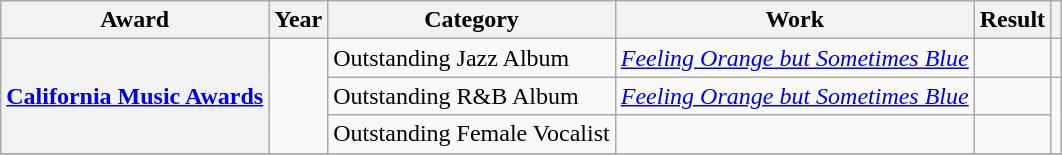<table class="wikitable sortable plainrowheaders">
<tr>
<th scope="col">Award</th>
<th scope="col">Year</th>
<th scope="col">Category</th>
<th scope="col">Work</th>
<th scope="col">Result</th>
<th scope="col" class="unsortable"></th>
</tr>
<tr>
<th scope="row" rowspan="3"><a href='#'>California Music Awards</a></th>
<td rowspan="3"></td>
<td>Outstanding Jazz Album</td>
<td><em><a href='#'>Feeling Orange but Sometimes Blue</a></em></td>
<td></td>
<td></td>
</tr>
<tr>
<td>Outstanding R&B Album</td>
<td><em><a href='#'>Feeling Orange but Sometimes Blue</a></em></td>
<td></td>
<td rowspan="2"></td>
</tr>
<tr>
<td>Outstanding Female Vocalist</td>
<td></td>
<td></td>
</tr>
<tr>
</tr>
</table>
